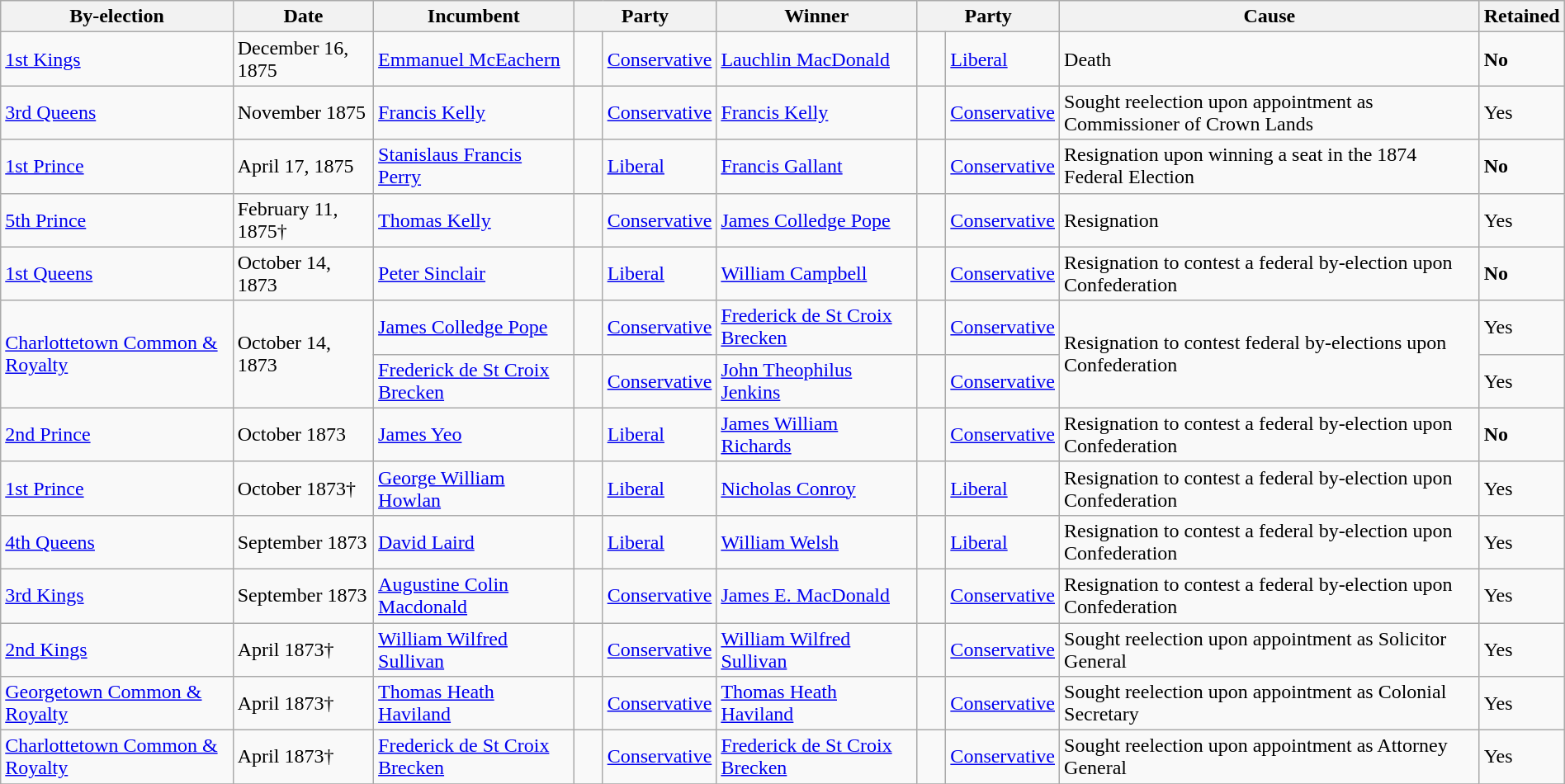<table class=wikitable style="width:100%">
<tr>
<th>By-election</th>
<th>Date</th>
<th>Incumbent</th>
<th colspan=2>Party</th>
<th>Winner</th>
<th colspan=2>Party</th>
<th>Cause</th>
<th>Retained</th>
</tr>
<tr>
<td><a href='#'>1st Kings</a></td>
<td>December 16, 1875</td>
<td><a href='#'>Emmanuel McEachern</a></td>
<td>    </td>
<td><a href='#'>Conservative</a></td>
<td><a href='#'>Lauchlin MacDonald</a></td>
<td>    </td>
<td><a href='#'>Liberal</a></td>
<td>Death</td>
<td><strong>No</strong></td>
</tr>
<tr>
<td><a href='#'>3rd Queens</a></td>
<td>November 1875</td>
<td><a href='#'>Francis Kelly</a></td>
<td>    </td>
<td><a href='#'>Conservative</a></td>
<td><a href='#'>Francis Kelly</a></td>
<td>    </td>
<td><a href='#'>Conservative</a></td>
<td>Sought reelection upon appointment as Commissioner of Crown Lands</td>
<td>Yes</td>
</tr>
<tr>
<td><a href='#'>1st Prince</a></td>
<td>April 17, 1875</td>
<td><a href='#'>Stanislaus Francis Perry</a></td>
<td>    </td>
<td><a href='#'>Liberal</a></td>
<td><a href='#'>Francis Gallant</a></td>
<td>    </td>
<td><a href='#'>Conservative</a></td>
<td>Resignation upon winning a seat in the 1874 Federal Election</td>
<td><strong>No</strong></td>
</tr>
<tr>
<td><a href='#'>5th Prince</a></td>
<td>February 11, 1875†</td>
<td><a href='#'>Thomas Kelly</a></td>
<td>    </td>
<td><a href='#'>Conservative</a></td>
<td><a href='#'>James Colledge Pope</a></td>
<td>    </td>
<td><a href='#'>Conservative</a></td>
<td>Resignation</td>
<td>Yes</td>
</tr>
<tr>
<td><a href='#'>1st Queens</a></td>
<td>October 14, 1873</td>
<td><a href='#'>Peter Sinclair</a></td>
<td>    </td>
<td><a href='#'>Liberal</a></td>
<td><a href='#'>William Campbell</a></td>
<td>    </td>
<td><a href='#'>Conservative</a></td>
<td>Resignation to contest a federal by-election upon Confederation</td>
<td><strong>No</strong></td>
</tr>
<tr>
<td rowspan=2><a href='#'>Charlottetown Common & Royalty</a></td>
<td rowspan=2>October 14, 1873</td>
<td><a href='#'>James Colledge Pope</a></td>
<td>    </td>
<td><a href='#'>Conservative</a></td>
<td><a href='#'>Frederick de St Croix Brecken</a></td>
<td>    </td>
<td><a href='#'>Conservative</a></td>
<td rowspan=2>Resignation to contest federal by-elections upon Confederation</td>
<td>Yes</td>
</tr>
<tr>
<td><a href='#'>Frederick de St Croix Brecken</a></td>
<td>    </td>
<td><a href='#'>Conservative</a></td>
<td><a href='#'>John Theophilus Jenkins</a></td>
<td>    </td>
<td><a href='#'>Conservative</a></td>
<td>Yes</td>
</tr>
<tr>
<td><a href='#'>2nd Prince</a></td>
<td>October 1873</td>
<td><a href='#'>James Yeo</a></td>
<td>    </td>
<td><a href='#'>Liberal</a></td>
<td><a href='#'>James William Richards</a></td>
<td>    </td>
<td><a href='#'>Conservative</a></td>
<td>Resignation to contest a federal by-election upon Confederation</td>
<td><strong>No</strong></td>
</tr>
<tr>
<td><a href='#'>1st Prince</a></td>
<td>October 1873†</td>
<td><a href='#'>George William Howlan</a></td>
<td>    </td>
<td><a href='#'>Liberal</a></td>
<td><a href='#'>Nicholas Conroy</a></td>
<td>    </td>
<td><a href='#'>Liberal</a></td>
<td>Resignation to contest a federal by-election upon Confederation</td>
<td>Yes</td>
</tr>
<tr>
<td><a href='#'>4th Queens</a></td>
<td>September 1873</td>
<td><a href='#'>David Laird</a></td>
<td>    </td>
<td><a href='#'>Liberal</a></td>
<td><a href='#'>William Welsh</a></td>
<td>    </td>
<td><a href='#'>Liberal</a></td>
<td>Resignation to contest a federal by-election upon Confederation</td>
<td>Yes</td>
</tr>
<tr>
<td><a href='#'>3rd Kings</a></td>
<td>September 1873</td>
<td><a href='#'>Augustine Colin Macdonald</a></td>
<td>    </td>
<td><a href='#'>Conservative</a></td>
<td><a href='#'>James E. MacDonald</a></td>
<td>    </td>
<td><a href='#'>Conservative</a></td>
<td>Resignation to contest a federal by-election upon Confederation</td>
<td>Yes</td>
</tr>
<tr>
<td><a href='#'>2nd Kings</a></td>
<td>April 1873†</td>
<td><a href='#'>William Wilfred Sullivan</a></td>
<td>    </td>
<td><a href='#'>Conservative</a></td>
<td><a href='#'>William Wilfred Sullivan</a></td>
<td>    </td>
<td><a href='#'>Conservative</a></td>
<td>Sought reelection upon appointment as Solicitor General</td>
<td>Yes</td>
</tr>
<tr>
<td><a href='#'>Georgetown Common & Royalty</a></td>
<td>April 1873†</td>
<td><a href='#'>Thomas Heath Haviland</a></td>
<td>    </td>
<td><a href='#'>Conservative</a></td>
<td><a href='#'>Thomas Heath Haviland</a></td>
<td>    </td>
<td><a href='#'>Conservative</a></td>
<td>Sought reelection upon appointment as Colonial Secretary</td>
<td>Yes</td>
</tr>
<tr>
<td><a href='#'>Charlottetown Common & Royalty</a></td>
<td>April 1873†</td>
<td><a href='#'>Frederick de St Croix Brecken</a></td>
<td>    </td>
<td><a href='#'>Conservative</a></td>
<td><a href='#'>Frederick de St Croix Brecken</a></td>
<td>    </td>
<td><a href='#'>Conservative</a></td>
<td>Sought reelection upon appointment as Attorney General</td>
<td>Yes</td>
</tr>
<tr>
</tr>
</table>
